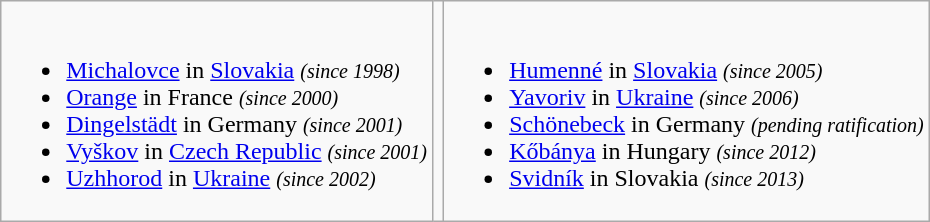<table class="wikitable">
<tr valign="top">
<td><br><ul><li> <a href='#'>Michalovce</a> in <a href='#'>Slovakia</a> <small><em>(since 1998)</em> </small></li><li> <a href='#'>Orange</a> in France <small><em>(since 2000)</em> </small></li><li> <a href='#'>Dingelstädt</a> in Germany <small><em>(since 2001)</em> </small></li><li> <a href='#'>Vyškov</a> in <a href='#'>Czech Republic</a> <small><em>(since 2001)</em> </small></li><li> <a href='#'>Uzhhorod</a> in <a href='#'>Ukraine</a> <small><em>(since 2002)</em> </small></li></ul></td>
<td></td>
<td><br><ul><li> <a href='#'>Humenné</a> in <a href='#'>Slovakia</a> <small><em>(since 2005)</em> </small></li><li> <a href='#'>Yavoriv</a> in <a href='#'>Ukraine</a> <small><em>(since 2006)</em> </small></li><li> <a href='#'>Schönebeck</a> in Germany <small><em>(pending ratification)</em> </small></li><li> <a href='#'>Kőbánya</a> in Hungary <small><em>(since 2012)</em> </small></li><li> <a href='#'>Svidník</a> in Slovakia <small><em>(since 2013)</em> </small></li></ul></td>
</tr>
</table>
